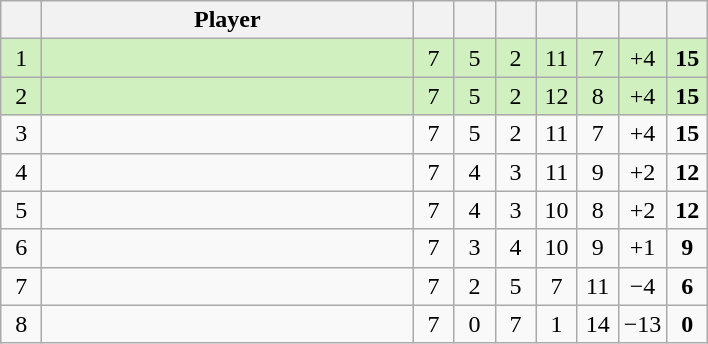<table class="wikitable" style="text-align:center; margin: 1em auto 1em auto, align:left">
<tr>
<th width=20></th>
<th width=240>Player</th>
<th width=20></th>
<th width=20></th>
<th width=20></th>
<th width=20></th>
<th width=20></th>
<th width=20></th>
<th width=20></th>
</tr>
<tr style="background:#D0F0C0;">
<td>1</td>
<td align=left></td>
<td>7</td>
<td>5</td>
<td>2</td>
<td>11</td>
<td>7</td>
<td>+4</td>
<td><strong>15</strong></td>
</tr>
<tr style="background:#D0F0C0;">
<td>2</td>
<td align=left></td>
<td>7</td>
<td>5</td>
<td>2</td>
<td>12</td>
<td>8</td>
<td>+4</td>
<td><strong>15</strong></td>
</tr>
<tr style=>
<td>3</td>
<td align=left></td>
<td>7</td>
<td>5</td>
<td>2</td>
<td>11</td>
<td>7</td>
<td>+4</td>
<td><strong>15</strong></td>
</tr>
<tr style=>
<td>4</td>
<td align=left></td>
<td>7</td>
<td>4</td>
<td>3</td>
<td>11</td>
<td>9</td>
<td>+2</td>
<td><strong>12</strong></td>
</tr>
<tr style=>
<td>5</td>
<td align=left></td>
<td>7</td>
<td>4</td>
<td>3</td>
<td>10</td>
<td>8</td>
<td>+2</td>
<td><strong>12</strong></td>
</tr>
<tr style=>
<td>6</td>
<td align=left></td>
<td>7</td>
<td>3</td>
<td>4</td>
<td>10</td>
<td>9</td>
<td>+1</td>
<td><strong>9</strong></td>
</tr>
<tr style=>
<td>7</td>
<td align=left></td>
<td>7</td>
<td>2</td>
<td>5</td>
<td>7</td>
<td>11</td>
<td>−4</td>
<td><strong>6</strong></td>
</tr>
<tr style=>
<td>8</td>
<td align=left></td>
<td>7</td>
<td>0</td>
<td>7</td>
<td>1</td>
<td>14</td>
<td>−13</td>
<td><strong>0</strong></td>
</tr>
</table>
